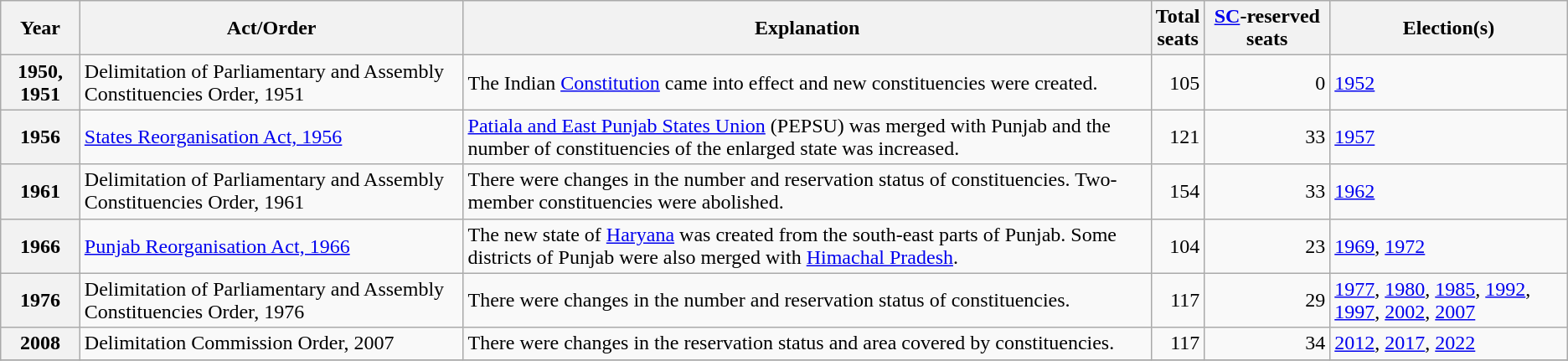<table class="wikitable sortable">
<tr>
<th scope="col">Year</th>
<th scope="col">Act/Order</th>
<th scope="col" class="unsortable">Explanation</th>
<th scope="col">Total<br>seats</th>
<th scope="col"><a href='#'>SC</a>-reserved seats</th>
<th scope="col">Election(s)</th>
</tr>
<tr>
<th scope="row">1950, 1951</th>
<td>Delimitation of Parliamentary and Assembly Constituencies Order, 1951</td>
<td>The Indian <a href='#'>Constitution</a> came into effect and new constituencies were created.</td>
<td align=right>105</td>
<td align=right>0</td>
<td><a href='#'>1952</a></td>
</tr>
<tr>
<th scope="row">1956</th>
<td><a href='#'>States Reorganisation Act, 1956</a></td>
<td><a href='#'>Patiala and East Punjab States Union</a> (PEPSU) was merged with Punjab and the number of constituencies of the enlarged state was increased.</td>
<td align=right>121</td>
<td align=right>33</td>
<td><a href='#'>1957</a></td>
</tr>
<tr>
<th scope="row">1961</th>
<td>Delimitation of Parliamentary and Assembly Constituencies Order, 1961</td>
<td>There were changes in the number and reservation status of constituencies. Two-member constituencies were abolished.</td>
<td align=right>154</td>
<td align=right>33</td>
<td><a href='#'>1962</a></td>
</tr>
<tr>
<th scope="row">1966</th>
<td><a href='#'>Punjab Reorganisation Act, 1966</a></td>
<td>The new state of <a href='#'>Haryana</a> was created from the south-east parts of Punjab. Some districts of Punjab were also merged with <a href='#'>Himachal Pradesh</a>.</td>
<td align=right>104</td>
<td align=right>23</td>
<td><a href='#'>1969</a>, <a href='#'>1972</a></td>
</tr>
<tr>
<th scope="row">1976</th>
<td>Delimitation of Parliamentary and Assembly Constituencies Order, 1976</td>
<td>There were changes in the number and reservation status of constituencies.</td>
<td align=right>117</td>
<td align=right>29</td>
<td><a href='#'>1977</a>, <a href='#'>1980</a>, <a href='#'>1985</a>,  <a href='#'>1992</a>, <a href='#'>1997</a>, <a href='#'>2002</a>, <a href='#'>2007</a></td>
</tr>
<tr>
<th scope="row">2008</th>
<td>Delimitation Commission Order, 2007</td>
<td>There were changes in the reservation status and area covered by constituencies.</td>
<td align=right>117</td>
<td align=right>34</td>
<td><a href='#'>2012</a>, <a href='#'>2017</a>, <a href='#'>2022</a></td>
</tr>
<tr>
</tr>
</table>
